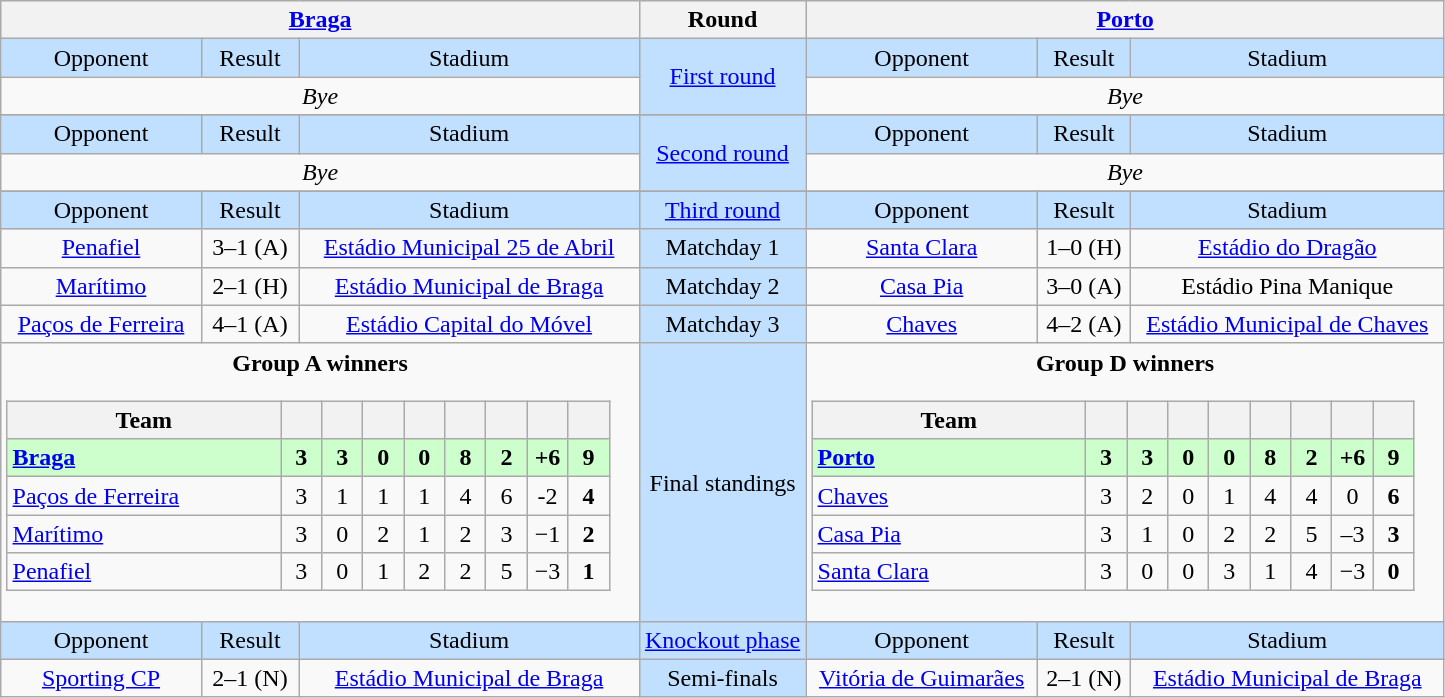<table class="wikitable" style="text-align:center">
<tr>
<th colspan=3><a href='#'>Braga</a></th>
<th>Round</th>
<th colspan=3><a href='#'>Porto</a></th>
</tr>
<tr style="background:#c1e0ff">
<td>Opponent</td>
<td>Result</td>
<td>Stadium</td>
<td rowspan=2><a href='#'>First round</a></td>
<td>Opponent</td>
<td>Result</td>
<td>Stadium</td>
</tr>
<tr>
<td colspan=3><em>Bye</em></td>
<td colspan=3><em>Bye</em></td>
</tr>
<tr>
</tr>
<tr style="background:#c1e0ff">
<td>Opponent</td>
<td>Result</td>
<td>Stadium</td>
<td rowspan=2><a href='#'>Second round</a></td>
<td>Opponent</td>
<td>Result</td>
<td>Stadium</td>
</tr>
<tr>
<td colspan=3><em>Bye</em></td>
<td colspan=3><em>Bye</em></td>
</tr>
<tr>
</tr>
<tr style="background:#c1e0ff">
<td>Opponent</td>
<td>Result</td>
<td>Stadium</td>
<td><a href='#'>Third round</a></td>
<td>Opponent</td>
<td>Result</td>
<td>Stadium</td>
</tr>
<tr>
<td><a href='#'>Penafiel</a></td>
<td>3–1 (A)</td>
<td><a href='#'>Estádio Municipal 25 de Abril</a></td>
<td style="background:#c1e0ff">Matchday 1</td>
<td><a href='#'>Santa Clara</a></td>
<td>1–0 (H)</td>
<td><a href='#'>Estádio do Dragão</a></td>
</tr>
<tr>
<td><a href='#'>Marítimo</a></td>
<td>2–1 (H)</td>
<td><a href='#'>Estádio Municipal de Braga</a></td>
<td style="background:#c1e0ff">Matchday 2</td>
<td><a href='#'>Casa Pia</a></td>
<td>3–0 (A)</td>
<td>Estádio Pina Manique</td>
</tr>
<tr>
<td><a href='#'>Paços de Ferreira</a></td>
<td>4–1 (A)</td>
<td><a href='#'>Estádio Capital do Móvel</a></td>
<td style="background:#c1e0ff">Matchday 3</td>
<td><a href='#'>Chaves</a></td>
<td>4–2 (A)</td>
<td><a href='#'>Estádio Municipal de Chaves</a></td>
</tr>
<tr>
<td colspan=3 valign=top><strong>Group A winners</strong><br><table class="wikitable" style="text-align: center">
<tr>
<th width=175>Team</th>
<th width=20></th>
<th width=20></th>
<th width=20></th>
<th width=20></th>
<th width=20></th>
<th width=20></th>
<th width=20></th>
<th width=20></th>
</tr>
<tr style="background:#cfc">
<td align=left><strong><a href='#'>Braga</a></strong></td>
<td><strong>3</strong></td>
<td><strong>3</strong></td>
<td><strong>0</strong></td>
<td><strong>0</strong></td>
<td><strong>8</strong></td>
<td><strong>2</strong></td>
<td><strong>+6</strong></td>
<td><strong>9</strong></td>
</tr>
<tr>
<td align=left><a href='#'>Paços de Ferreira</a></td>
<td>3</td>
<td>1</td>
<td>1</td>
<td>1</td>
<td>4</td>
<td>6</td>
<td>-2</td>
<td><strong>4</strong></td>
</tr>
<tr>
<td align=left><a href='#'>Marítimo</a></td>
<td>3</td>
<td>0</td>
<td>2</td>
<td>1</td>
<td>2</td>
<td>3</td>
<td>−1</td>
<td><strong>2</strong></td>
</tr>
<tr>
<td align=left><a href='#'>Penafiel</a></td>
<td>3</td>
<td>0</td>
<td>1</td>
<td>2</td>
<td>2</td>
<td>5</td>
<td>−3</td>
<td><strong>1</strong></td>
</tr>
</table>
</td>
<td style="background:#c1e0ff">Final standings</td>
<td colspan=3 valign=top><strong>Group D winners</strong><br><table class="wikitable" style="text-align: center">
<tr>
<th width=175>Team</th>
<th width=20></th>
<th width=20></th>
<th width=20></th>
<th width=20></th>
<th width=20></th>
<th width=20></th>
<th width=20></th>
<th width=20></th>
</tr>
<tr style="background:#cfc">
<td align=left><strong><a href='#'>Porto</a></strong></td>
<td><strong>3</strong></td>
<td><strong>3</strong></td>
<td><strong>0</strong></td>
<td><strong>0</strong></td>
<td><strong>8</strong></td>
<td><strong>2</strong></td>
<td><strong>+6</strong></td>
<td><strong>9</strong></td>
</tr>
<tr>
<td align=left><a href='#'>Chaves</a></td>
<td>3</td>
<td>2</td>
<td>0</td>
<td>1</td>
<td>4</td>
<td>4</td>
<td>0</td>
<td><strong>6</strong></td>
</tr>
<tr>
<td align=left><a href='#'>Casa Pia</a></td>
<td>3</td>
<td>1</td>
<td>0</td>
<td>2</td>
<td>2</td>
<td>5</td>
<td>–3</td>
<td><strong>3</strong></td>
</tr>
<tr>
<td align=left><a href='#'>Santa Clara</a></td>
<td>3</td>
<td>0</td>
<td>0</td>
<td>3</td>
<td>1</td>
<td>4</td>
<td>−3</td>
<td><strong>0</strong></td>
</tr>
</table>
</td>
</tr>
<tr style="background:#c1e0ff">
<td>Opponent</td>
<td>Result</td>
<td>Stadium</td>
<td><a href='#'>Knockout phase</a></td>
<td>Opponent</td>
<td>Result</td>
<td>Stadium</td>
</tr>
<tr>
<td><a href='#'>Sporting CP</a></td>
<td>2–1 (N)</td>
<td><a href='#'>Estádio Municipal de Braga</a></td>
<td style="background:#c1e0ff">Semi-finals</td>
<td><a href='#'>Vitória de Guimarães</a></td>
<td>2–1 (N)</td>
<td><a href='#'>Estádio Municipal de Braga</a></td>
</tr>
</table>
